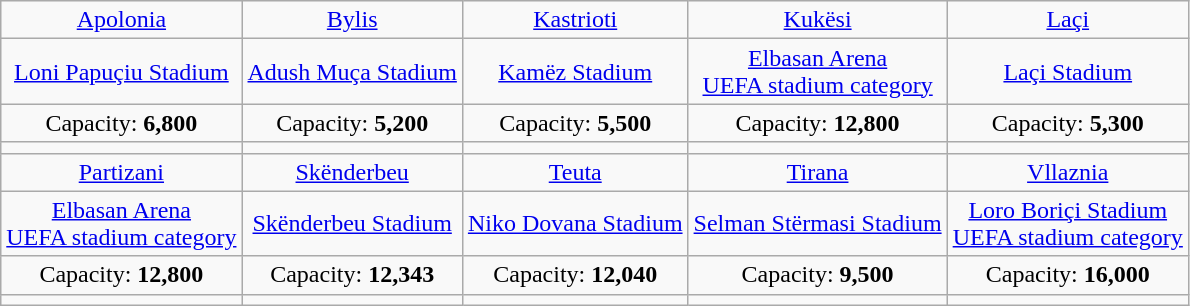<table class="wikitable" style="text-align:center">
<tr>
<td><a href='#'>Apolonia</a></td>
<td><a href='#'>Bylis</a></td>
<td><a href='#'>Kastrioti</a></td>
<td><a href='#'>Kukësi</a></td>
<td><a href='#'>Laçi</a></td>
</tr>
<tr>
<td><a href='#'>Loni Papuçiu Stadium</a></td>
<td><a href='#'>Adush Muça Stadium</a></td>
<td><a href='#'>Kamëz Stadium</a></td>
<td><a href='#'>Elbasan Arena</a><br><a href='#'>UEFA stadium category</a><br></td>
<td><a href='#'>Laçi Stadium</a></td>
</tr>
<tr>
<td>Capacity: <strong>6,800</strong></td>
<td>Capacity: <strong>5,200</strong></td>
<td>Capacity: <strong>5,500</strong></td>
<td>Capacity: <strong>12,800</strong></td>
<td>Capacity: <strong>5,300</strong></td>
</tr>
<tr>
<td></td>
<td></td>
<td></td>
<td></td>
<td></td>
</tr>
<tr>
<td><a href='#'>Partizani</a></td>
<td><a href='#'>Skënderbeu</a></td>
<td><a href='#'>Teuta</a></td>
<td><a href='#'>Tirana</a></td>
<td><a href='#'>Vllaznia</a></td>
</tr>
<tr>
<td><a href='#'>Elbasan Arena</a><br><a href='#'>UEFA stadium category</a><br></td>
<td><a href='#'>Skënderbeu Stadium</a></td>
<td><a href='#'>Niko Dovana Stadium</a></td>
<td><a href='#'>Selman Stërmasi Stadium</a></td>
<td><a href='#'>Loro Boriçi Stadium</a><br><a href='#'>UEFA stadium category</a><br></td>
</tr>
<tr>
<td>Capacity: <strong>12,800</strong></td>
<td>Capacity: <strong>12,343</strong></td>
<td>Capacity: <strong>12,040</strong></td>
<td>Capacity: <strong>9,500</strong></td>
<td>Capacity: <strong>16,000</strong></td>
</tr>
<tr>
<td></td>
<td></td>
<td></td>
<td></td>
<td></td>
</tr>
</table>
